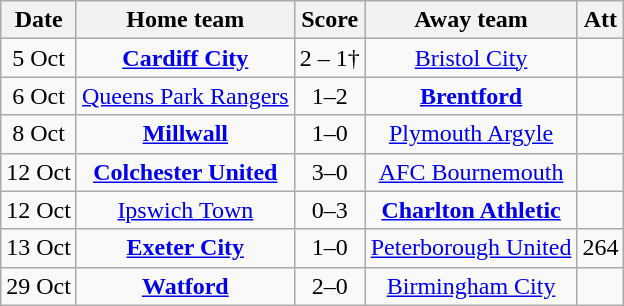<table class="wikitable" style="text-align:center">
<tr>
<th>Date</th>
<th>Home team</th>
<th>Score</th>
<th>Away team</th>
<th>Att</th>
</tr>
<tr>
<td>5 Oct</td>
<td><strong><a href='#'>Cardiff City</a></strong></td>
<td>2 – 1†</td>
<td><a href='#'>Bristol City</a></td>
<td></td>
</tr>
<tr>
<td>6 Oct</td>
<td><a href='#'>Queens Park Rangers</a></td>
<td>1–2</td>
<td><strong><a href='#'>Brentford</a></strong></td>
<td></td>
</tr>
<tr>
<td>8 Oct</td>
<td><strong><a href='#'>Millwall</a></strong></td>
<td>1–0</td>
<td><a href='#'>Plymouth Argyle</a></td>
<td></td>
</tr>
<tr>
<td>12 Oct</td>
<td><strong><a href='#'>Colchester United</a></strong></td>
<td>3–0</td>
<td><a href='#'>AFC Bournemouth</a></td>
<td></td>
</tr>
<tr>
<td>12 Oct</td>
<td><a href='#'>Ipswich Town</a></td>
<td>0–3</td>
<td><strong><a href='#'>Charlton Athletic</a></strong></td>
<td></td>
</tr>
<tr>
<td>13 Oct</td>
<td><strong><a href='#'>Exeter City</a></strong></td>
<td>1–0</td>
<td><a href='#'>Peterborough United</a></td>
<td>264</td>
</tr>
<tr>
<td>29 Oct</td>
<td><strong><a href='#'>Watford</a></strong></td>
<td>2–0</td>
<td><a href='#'>Birmingham City</a></td>
<td></td>
</tr>
</table>
